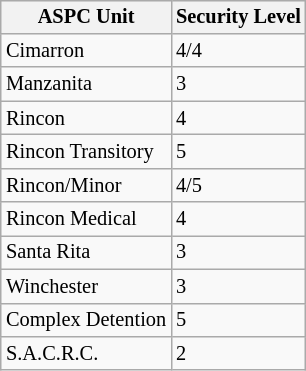<table class="wikitable sortable" style="font-size:85%; float: right; clear:right; ">
<tr>
<th>ASPC Unit</th>
<th>Security Level</th>
</tr>
<tr>
<td>Cimarron</td>
<td>4/4</td>
</tr>
<tr>
<td>Manzanita</td>
<td>3</td>
</tr>
<tr>
<td>Rincon</td>
<td>4</td>
</tr>
<tr>
<td>Rincon Transitory</td>
<td>5</td>
</tr>
<tr>
<td>Rincon/Minor</td>
<td>4/5</td>
</tr>
<tr>
<td>Rincon Medical</td>
<td>4</td>
</tr>
<tr>
<td>Santa Rita</td>
<td>3</td>
</tr>
<tr>
<td>Winchester</td>
<td>3</td>
</tr>
<tr>
<td>Complex Detention</td>
<td>5</td>
</tr>
<tr>
<td>S.A.C.R.C.</td>
<td>2</td>
</tr>
</table>
